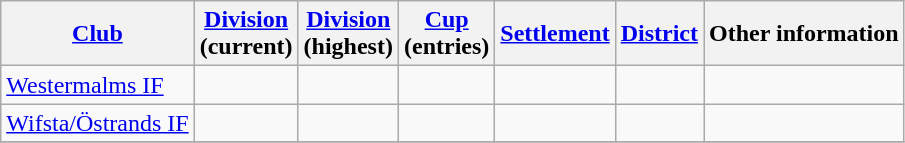<table class="wikitable" style="text-align:left">
<tr>
<th style= width="180px"><a href='#'>Club</a></th>
<th style= width="80px"><a href='#'>Division</a><br> (current)</th>
<th style= width="80px"><a href='#'>Division</a><br> (highest)</th>
<th style= width="60px"><a href='#'>Cup</a><br> (entries)</th>
<th style= width="110px"><a href='#'>Settlement</a></th>
<th style= width="110px"><a href='#'>District</a></th>
<th style= width="230px">Other information</th>
</tr>
<tr>
<td><a href='#'>Westermalms IF</a></td>
<td></td>
<td></td>
<td></td>
<td></td>
<td></td>
<td></td>
</tr>
<tr>
<td><a href='#'>Wifsta/Östrands IF</a></td>
<td></td>
<td></td>
<td></td>
<td></td>
<td></td>
<td></td>
</tr>
<tr>
</tr>
</table>
